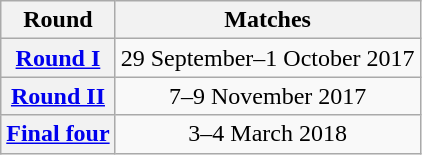<table class="wikitable" style="text-align:center">
<tr>
<th>Round</th>
<th>Matches</th>
</tr>
<tr>
<th><a href='#'>Round I</a></th>
<td>29 September–1 October 2017</td>
</tr>
<tr>
<th><a href='#'>Round II</a></th>
<td>7–9 November 2017</td>
</tr>
<tr>
<th><a href='#'>Final four</a></th>
<td>3–4 March 2018</td>
</tr>
</table>
